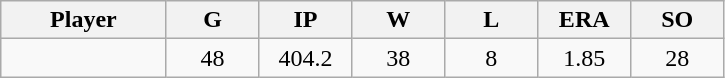<table class="wikitable sortable">
<tr>
<th bgcolor="#DDDDFF" width="16%">Player</th>
<th bgcolor="#DDDDFF" width="9%">G</th>
<th bgcolor="#DDDDFF" width="9%">IP</th>
<th bgcolor="#DDDDFF" width="9%">W</th>
<th bgcolor="#DDDDFF" width="9%">L</th>
<th bgcolor="#DDDDFF" width="9%">ERA</th>
<th bgcolor="#DDDDFF" width="9%">SO</th>
</tr>
<tr align="center">
<td></td>
<td>48</td>
<td>404.2</td>
<td>38</td>
<td>8</td>
<td>1.85</td>
<td>28</td>
</tr>
</table>
